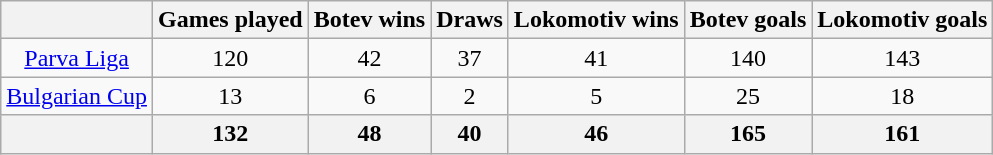<table class="wikitable" style="text-align: center">
<tr>
<th></th>
<th>Games played</th>
<th>Botev wins</th>
<th>Draws</th>
<th>Lokomotiv wins</th>
<th>Botev goals</th>
<th>Lokomotiv goals</th>
</tr>
<tr>
<td><a href='#'>Parva Liga</a></td>
<td>120</td>
<td>42</td>
<td>37</td>
<td>41</td>
<td>140</td>
<td>143</td>
</tr>
<tr>
<td><a href='#'>Bulgarian Cup</a></td>
<td>13</td>
<td>6</td>
<td>2</td>
<td>5</td>
<td>25</td>
<td>18</td>
</tr>
<tr>
<th></th>
<th>132</th>
<th>48</th>
<th>40</th>
<th>46</th>
<th>165</th>
<th>161</th>
</tr>
</table>
